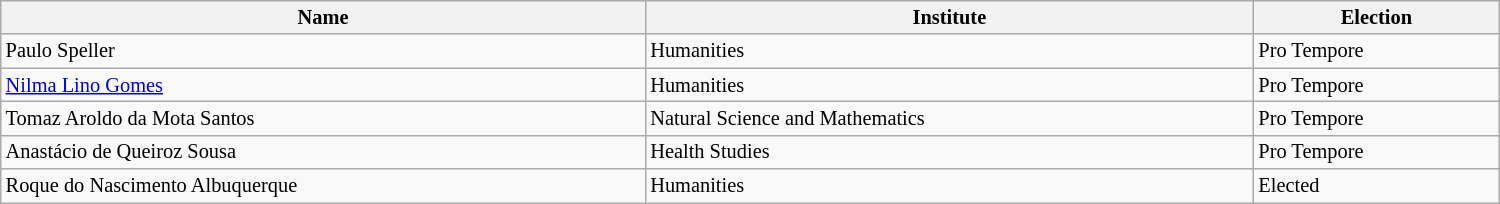<table class="wikitable sortable"  style="width:800px; font-size:85%; width:1000px;">
<tr>
<th>Name</th>
<th>Institute</th>
<th>Election</th>
</tr>
<tr>
<td> Paulo Speller</td>
<td>Humanities</td>
<td>Pro Tempore</td>
</tr>
<tr>
<td> <a href='#'>Nilma Lino Gomes</a></td>
<td>Humanities</td>
<td>Pro Tempore</td>
</tr>
<tr>
<td> Tomaz Aroldo da Mota Santos</td>
<td>Natural Science and Mathematics</td>
<td>Pro Tempore</td>
</tr>
<tr>
<td> Anastácio de Queiroz Sousa</td>
<td>Health Studies</td>
<td>Pro Tempore</td>
</tr>
<tr>
<td> Roque do Nascimento Albuquerque</td>
<td>Humanities</td>
<td>Elected</td>
</tr>
</table>
